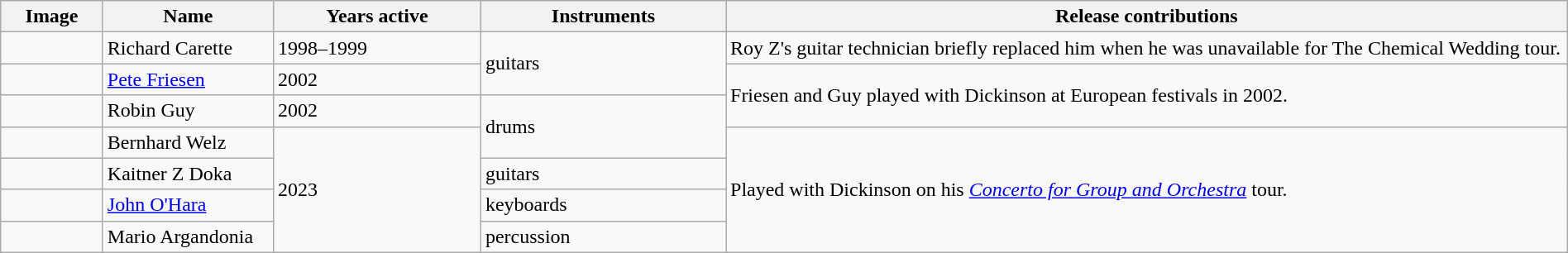<table class="wikitable" width="100%" border="1">
<tr>
<th width="75">Image</th>
<th width="130">Name</th>
<th width="160">Years active</th>
<th width="190">Instruments</th>
<th>Release contributions</th>
</tr>
<tr>
<td></td>
<td>Richard Carette</td>
<td>1998–1999</td>
<td rowspan="2">guitars</td>
<td>Roy Z's guitar technician briefly replaced him when he was unavailable for The Chemical Wedding tour.</td>
</tr>
<tr>
<td></td>
<td><a href='#'>Pete Friesen</a></td>
<td>2002</td>
<td rowspan="2">Friesen and Guy played with Dickinson at European festivals in 2002.</td>
</tr>
<tr>
<td></td>
<td>Robin Guy</td>
<td>2002 </td>
<td rowspan="2">drums</td>
</tr>
<tr>
<td></td>
<td>Bernhard Welz</td>
<td rowspan="4">2023</td>
<td rowspan="4">Played with Dickinson on his <em><a href='#'>Concerto for Group and Orchestra</a></em> tour.</td>
</tr>
<tr>
<td></td>
<td>Kaitner Z Doka</td>
<td>guitars</td>
</tr>
<tr>
<td></td>
<td><a href='#'>John O'Hara</a></td>
<td>keyboards</td>
</tr>
<tr>
<td></td>
<td>Mario Argandonia</td>
<td>percussion</td>
</tr>
</table>
